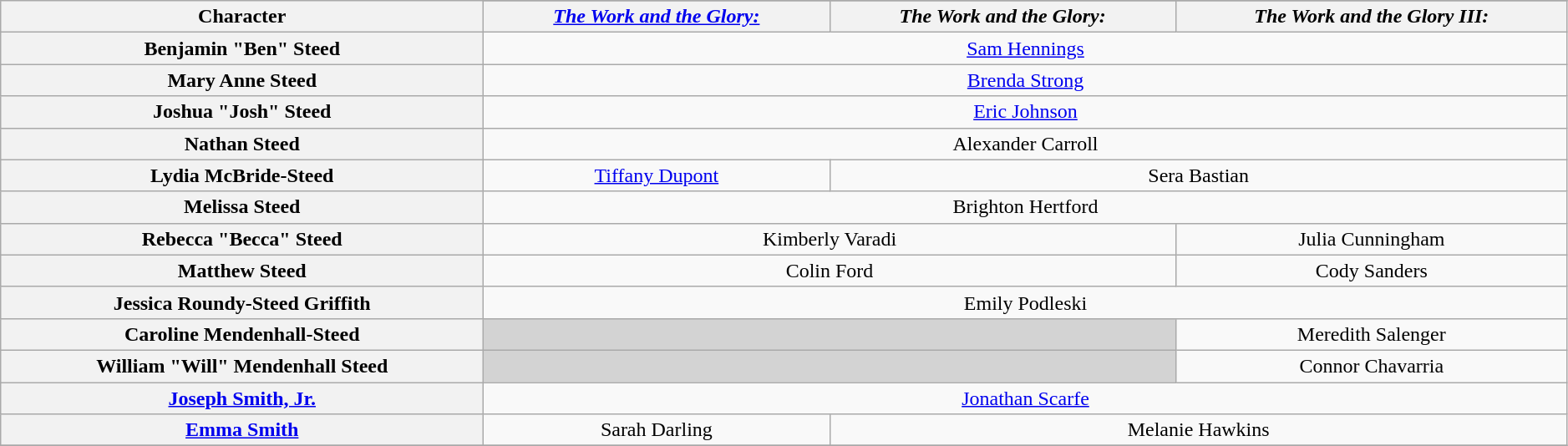<table class="wikitable" style="text-align:center; width:99%;">
<tr>
<th rowspan="2">Character</th>
</tr>
<tr>
<th style="text-align:center;"><em><a href='#'>The Work and the Glory: <br></a></em></th>
<th style="text-align:center;"><em>The Work and the Glory: <br></em></th>
<th style="text-align:center;"><em>The Work and the Glory III: <br></em></th>
</tr>
<tr>
<th scope="row">Benjamin "Ben" Steed</th>
<td colspan="3"><a href='#'>Sam Hennings</a></td>
</tr>
<tr>
<th scope="row">Mary Anne Steed</th>
<td colspan="3"><a href='#'>Brenda Strong</a></td>
</tr>
<tr>
<th scope="row">Joshua "Josh" Steed</th>
<td colspan="3"><a href='#'>Eric Johnson</a></td>
</tr>
<tr>
<th scope="row">Nathan Steed</th>
<td colspan="3">Alexander Carroll</td>
</tr>
<tr>
<th scope="row">Lydia McBride-Steed</th>
<td><a href='#'>Tiffany Dupont</a></td>
<td colspan="2">Sera Bastian</td>
</tr>
<tr>
<th scope="row">Melissa Steed</th>
<td colspan="3">Brighton Hertford</td>
</tr>
<tr>
<th scope="row">Rebecca "Becca" Steed</th>
<td colspan="2">Kimberly Varadi</td>
<td>Julia Cunningham</td>
</tr>
<tr>
<th scope="row">Matthew Steed</th>
<td colspan="2">Colin Ford</td>
<td>Cody Sanders</td>
</tr>
<tr>
<th scope="row">Jessica Roundy-Steed Griffith</th>
<td colspan="3">Emily Podleski</td>
</tr>
<tr>
<th scope="row">Caroline Mendenhall-Steed</th>
<td colspan="2" style="background:lightgrey;"></td>
<td>Meredith Salenger</td>
</tr>
<tr>
<th scope="row">William "Will" Mendenhall Steed</th>
<td colspan="2" style="background:lightgrey;"></td>
<td>Connor Chavarria</td>
</tr>
<tr>
<th scope="row"><a href='#'>Joseph Smith, Jr.</a></th>
<td colspan="3"><a href='#'>Jonathan Scarfe</a></td>
</tr>
<tr>
<th scope="row"><a href='#'>Emma Smith</a></th>
<td>Sarah Darling</td>
<td colspan="2">Melanie Hawkins</td>
</tr>
<tr>
</tr>
</table>
